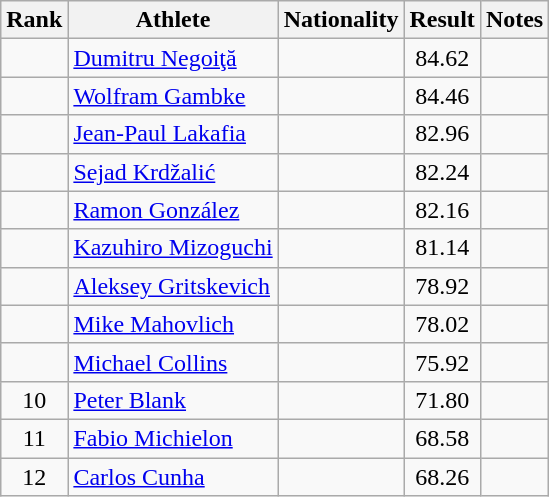<table class="wikitable sortable" style="text-align:center">
<tr>
<th>Rank</th>
<th>Athlete</th>
<th>Nationality</th>
<th>Result</th>
<th>Notes</th>
</tr>
<tr>
<td></td>
<td align=left><a href='#'>Dumitru Negoiţă</a></td>
<td align=left></td>
<td>84.62</td>
<td></td>
</tr>
<tr>
<td></td>
<td align=left><a href='#'>Wolfram Gambke</a></td>
<td align=left></td>
<td>84.46</td>
<td></td>
</tr>
<tr>
<td></td>
<td align=left><a href='#'>Jean-Paul Lakafia</a></td>
<td align=left></td>
<td>82.96</td>
<td></td>
</tr>
<tr>
<td></td>
<td align=left><a href='#'>Sejad Krdžalić</a></td>
<td align=left></td>
<td>82.24</td>
<td></td>
</tr>
<tr>
<td></td>
<td align=left><a href='#'>Ramon González</a></td>
<td align=left></td>
<td>82.16</td>
<td></td>
</tr>
<tr>
<td></td>
<td align=left><a href='#'>Kazuhiro Mizoguchi</a></td>
<td align=left></td>
<td>81.14</td>
<td></td>
</tr>
<tr>
<td></td>
<td align=left><a href='#'>Aleksey Gritskevich</a></td>
<td align=left></td>
<td>78.92</td>
<td></td>
</tr>
<tr>
<td></td>
<td align=left><a href='#'>Mike Mahovlich</a></td>
<td align=left></td>
<td>78.02</td>
<td></td>
</tr>
<tr>
<td></td>
<td align=left><a href='#'>Michael Collins</a></td>
<td align=left></td>
<td>75.92</td>
<td></td>
</tr>
<tr>
<td>10</td>
<td align=left><a href='#'>Peter Blank</a></td>
<td align=left></td>
<td>71.80</td>
<td></td>
</tr>
<tr>
<td>11</td>
<td align=left><a href='#'>Fabio Michielon</a></td>
<td align=left></td>
<td>68.58</td>
<td></td>
</tr>
<tr>
<td>12</td>
<td align=left><a href='#'>Carlos Cunha</a></td>
<td align=left></td>
<td>68.26</td>
<td></td>
</tr>
</table>
